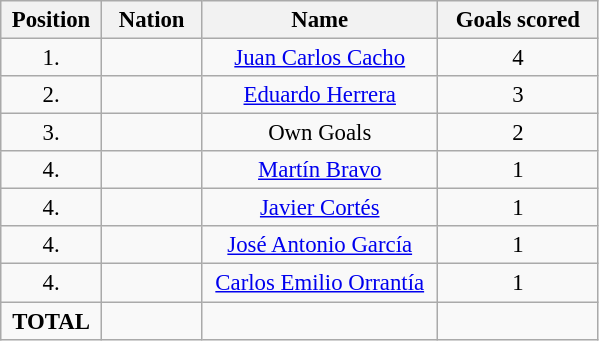<table class="wikitable" style="font-size: 95%; text-align: center;">
<tr>
<th width=60>Position</th>
<th width=60>Nation</th>
<th width=150>Name</th>
<th width=100>Goals scored</th>
</tr>
<tr>
<td>1.</td>
<td></td>
<td><a href='#'>Juan Carlos Cacho</a></td>
<td>4</td>
</tr>
<tr>
<td>2.</td>
<td></td>
<td><a href='#'>Eduardo Herrera</a></td>
<td>3</td>
</tr>
<tr>
<td>3.</td>
<td></td>
<td>Own Goals</td>
<td>2</td>
</tr>
<tr>
<td>4.</td>
<td></td>
<td><a href='#'>Martín Bravo</a></td>
<td>1</td>
</tr>
<tr>
<td>4.</td>
<td></td>
<td><a href='#'>Javier Cortés</a></td>
<td>1</td>
</tr>
<tr>
<td>4.</td>
<td></td>
<td><a href='#'>José Antonio García</a></td>
<td>1</td>
</tr>
<tr>
<td>4.</td>
<td></td>
<td><a href='#'>Carlos Emilio Orrantía</a></td>
<td>1</td>
</tr>
<tr>
<td><strong>TOTAL</strong></td>
<td></td>
<td></td>
<td></td>
</tr>
</table>
